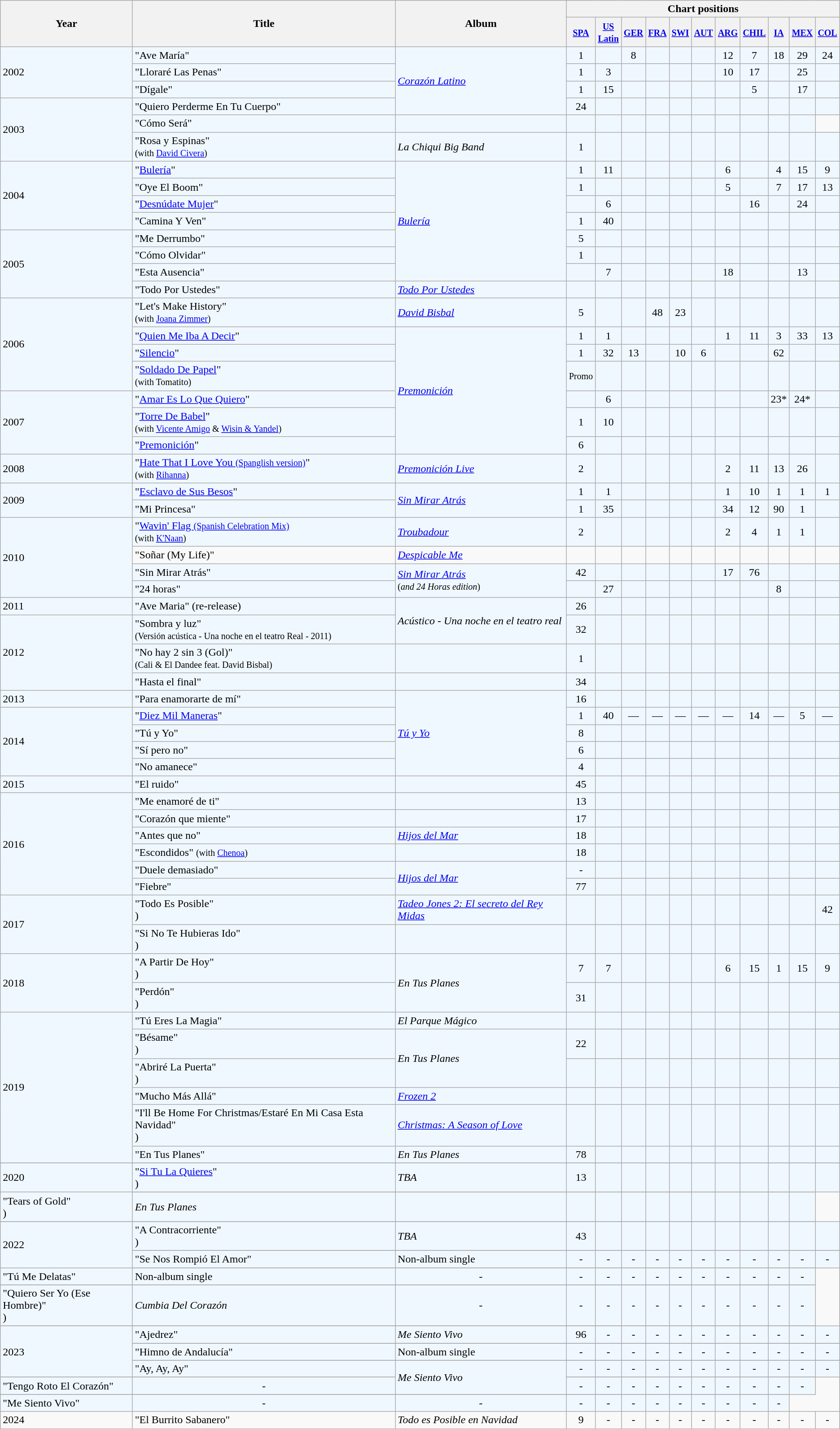<table class="wikitable">
<tr>
<th rowspan="2">Year</th>
<th rowspan="2">Title</th>
<th rowspan="2">Album</th>
<th colspan="11">Chart positions</th>
</tr>
<tr>
<th width="20"><small><a href='#'>SPA</a></small><br></th>
<th width="20"><small><a href='#'>US Latin</a></small></th>
<th width="20"><small><a href='#'>GER</a></small></th>
<th width="20"><small><a href='#'>FRA</a></small></th>
<th width="20"><small><a href='#'>SWI</a></small></th>
<th width="20"><small><a href='#'>AUT</a></small></th>
<th width="20"><small><a href='#'>ARG</a></small></th>
<th width="20"><small><a href='#'>CHIL</a></small></th>
<th width="20"><small><a href='#'>IA</a></small></th>
<th width="20"><small><a href='#'>MEX</a></small></th>
<th width="20"><small><a href='#'>COL</a></small></th>
</tr>
<tr bgcolor="#F0F8FF">
<td rowspan="3">2002</td>
<td>"Ave María"</td>
<td rowspan="4"><em><a href='#'>Corazón Latino</a></em></td>
<td align="center">1</td>
<td align="center"></td>
<td align="center">8</td>
<td align="center"></td>
<td align="center"></td>
<td align="center"></td>
<td align="center">12</td>
<td align="center">7</td>
<td align="center">18</td>
<td align="center">29</td>
<td align="center">24</td>
</tr>
<tr bgcolor="#F0F8FF">
<td>"Lloraré Las Penas"</td>
<td align="center">1</td>
<td align="center">3</td>
<td align="center"></td>
<td align="center"></td>
<td align="center"></td>
<td align="center"></td>
<td align="center">10</td>
<td align="center">17</td>
<td align="center"></td>
<td align="center">25</td>
<td align="center"></td>
</tr>
<tr bgcolor="#F0F8FF">
<td>"Dígale"</td>
<td align="center">1</td>
<td align="center">15</td>
<td align="center"></td>
<td align="center"></td>
<td align="center"></td>
<td align="center"></td>
<td align="center"></td>
<td align="center">5</td>
<td align="center"></td>
<td align="center">17</td>
<td align="center"></td>
</tr>
<tr bgcolor="#F0F8FF">
<td rowspan="3">2003</td>
<td>"Quiero Perderme En Tu Cuerpo"</td>
<td align="center">24</td>
<td align="center"></td>
<td align="center"></td>
<td align="center"></td>
<td align="center"></td>
<td align="center"></td>
<td align="center"></td>
<td align="center"></td>
<td align="center"></td>
<td align="center"></td>
<td align="center"></td>
</tr>
<tr bgcolor="#F0F8FF">
<td>"Cómo Será"</td>
<td align="center"></td>
<td align="center"></td>
<td align="center"></td>
<td align="center"></td>
<td align="center"></td>
<td align="center"></td>
<td align="center"></td>
<td align="center"></td>
<td align="center"></td>
<td align="center"></td>
<td align="center"></td>
</tr>
<tr bgcolor="#F0F8FF">
<td>"Rosa y Espinas" <br><small>(with <a href='#'>David Civera</a>)</small></td>
<td><em>La Chiqui Big Band</em></td>
<td align="center">1</td>
<td align="center"></td>
<td align="center"></td>
<td align="center"></td>
<td align="center"></td>
<td align="center"></td>
<td align="center"></td>
<td align="center"></td>
<td align="center"></td>
<td align="center"></td>
<td align="center"></td>
</tr>
<tr bgcolor="#F0F8FF">
<td rowspan="4">2004</td>
<td>"<a href='#'>Bulería</a>"</td>
<td rowspan="7"><em><a href='#'>Bulería</a></em></td>
<td align="center">1</td>
<td align="center">11</td>
<td align="center"></td>
<td align="center"></td>
<td align="center"></td>
<td align="center"></td>
<td align="center">6</td>
<td align="center"></td>
<td align="center">4</td>
<td align="center">15</td>
<td align="center">9</td>
</tr>
<tr bgcolor="#F0F8FF">
<td>"Oye El Boom"</td>
<td align="center">1</td>
<td align="center"></td>
<td align="center"></td>
<td align="center"></td>
<td align="center"></td>
<td align="center"></td>
<td align="center">5</td>
<td align="center"></td>
<td align="center">7</td>
<td align="center">17</td>
<td align="center">13</td>
</tr>
<tr bgcolor="#F0F8FF">
<td>"<a href='#'>Desnúdate Mujer</a>"</td>
<td align="center"></td>
<td align="center">6</td>
<td align="center"></td>
<td align="center"></td>
<td align="center"></td>
<td align="center"></td>
<td align="center"></td>
<td align="center">16</td>
<td align="center"></td>
<td align="center">24</td>
<td align="center"></td>
</tr>
<tr bgcolor="#F0F8FF">
<td>"Camina Y Ven"</td>
<td align="center">1</td>
<td align="center">40</td>
<td align="center"></td>
<td align="center"></td>
<td align="center"></td>
<td align="center"></td>
<td align="center"></td>
<td align="center"></td>
<td align="center"></td>
<td align="center"></td>
<td align="center"></td>
</tr>
<tr bgcolor="#F0F8FF">
<td rowspan="4">2005</td>
<td>"Me Derrumbo"</td>
<td align="center">5</td>
<td align="center"></td>
<td align="center"></td>
<td align="center"></td>
<td align="center"></td>
<td align="center"></td>
<td align="center"></td>
<td align="center"></td>
<td align="center"></td>
<td align="center"></td>
<td align="center"></td>
</tr>
<tr bgcolor="#F0F8FF">
<td>"Cómo Olvidar"</td>
<td align="center">1</td>
<td align="center"></td>
<td align="center"></td>
<td align="center"></td>
<td align="center"></td>
<td align="center"></td>
<td align="center"></td>
<td align="center"></td>
<td align="center"></td>
<td align="center"></td>
<td align="center"></td>
</tr>
<tr bgcolor="#F0F8FF">
<td>"Esta Ausencia"</td>
<td align="center"></td>
<td align="center">7</td>
<td align="center"></td>
<td align="center"></td>
<td align="center"></td>
<td align="center"></td>
<td align="center">18</td>
<td align="center"></td>
<td align="center"></td>
<td align="center">13</td>
<td align="center"></td>
</tr>
<tr bgcolor="#F0F8FF">
<td>"Todo Por Ustedes"</td>
<td><em><a href='#'>Todo Por Ustedes</a></em></td>
<td align="center"></td>
<td align="center"></td>
<td align="center"></td>
<td align="center"></td>
<td align="center"></td>
<td align="center"></td>
<td align="center"></td>
<td align="center"></td>
<td align="center"></td>
<td align="center"></td>
<td align="center"></td>
</tr>
<tr bgcolor="#F0F8FF">
<td rowspan="4">2006</td>
<td>"Let's Make History" <br><small>(with <a href='#'>Joana Zimmer</a>)</small></td>
<td><em><a href='#'>David Bisbal</a></em></td>
<td align="center">5</td>
<td align="center"></td>
<td align="center"></td>
<td align="center">48</td>
<td align="center">23</td>
<td align="center"></td>
<td align="center"></td>
<td align="center"></td>
<td align="center"></td>
<td align="center"></td>
<td align="center"></td>
</tr>
<tr bgcolor="#F0F8FF">
<td>"<a href='#'>Quien Me Iba A Decir</a>"</td>
<td rowspan="6"><em><a href='#'>Premonición</a></em></td>
<td align="center">1</td>
<td align="center">1</td>
<td align="center"></td>
<td align="center"></td>
<td align="center"></td>
<td align="center"></td>
<td align="center">1</td>
<td align="center">11</td>
<td align="center">3</td>
<td align="center">33</td>
<td align="center">13</td>
</tr>
<tr bgcolor="#F0F8FF">
<td>"<a href='#'>Silencio</a>"</td>
<td align="center">1</td>
<td align="center">32</td>
<td align="center">13</td>
<td align="center"></td>
<td align="center">10</td>
<td align="center">6</td>
<td align="center"></td>
<td align="center"></td>
<td align="center">62</td>
<td align="center"></td>
<td align="center"></td>
</tr>
<tr bgcolor="#F0F8FF">
<td>"<a href='#'>Soldado De Papel</a>" <br><small>(with Tomatito)</small></td>
<td align="center"><small>Promo</small></td>
<td align="center"></td>
<td align="center"></td>
<td align="center"></td>
<td align="center"></td>
<td align="center"></td>
<td align="center"></td>
<td align="center"></td>
<td align="center"></td>
<td align="center"></td>
<td align="center"></td>
</tr>
<tr bgcolor="#F0F8FF">
<td rowspan="3">2007</td>
<td>"<a href='#'>Amar Es Lo Que Quiero</a>"</td>
<td align="center"></td>
<td align="center">6</td>
<td align="center"></td>
<td align="center"></td>
<td align="center"></td>
<td align="center"></td>
<td align="center"></td>
<td align="center"></td>
<td align="center">23*</td>
<td align="center">24*</td>
<td align="center"></td>
</tr>
<tr bgcolor="#F0F8FF">
<td>"<a href='#'>Torre De Babel</a>" <br><small>(with <a href='#'>Vicente Amigo</a> & <a href='#'>Wisin & Yandel</a>)</small></td>
<td align="center">1</td>
<td align="center">10</td>
<td align="center"></td>
<td align="center"></td>
<td align="center"></td>
<td align="center"></td>
<td align="center"></td>
<td align="center"></td>
<td align="center"></td>
<td align="center"></td>
<td align="center"></td>
</tr>
<tr bgcolor="#F0F8FF">
<td>"<a href='#'>Premonición</a>"</td>
<td align="center">6</td>
<td align="center"></td>
<td align="center"></td>
<td align="center"></td>
<td align="center"></td>
<td align="center"></td>
<td align="center"></td>
<td align="center"></td>
<td align="center"></td>
<td align="center"></td>
<td align="center"></td>
</tr>
<tr bgcolor="#F0F8FF">
<td>2008</td>
<td>"<a href='#'>Hate That I Love You <small>(Spanglish version)</small></a>" <br><small>(with <a href='#'>Rihanna</a>)</small></td>
<td><em><a href='#'>Premonición Live</a></em></td>
<td align="center">2</td>
<td align="center"></td>
<td align="center"></td>
<td align="center"></td>
<td align="center"></td>
<td align="center"></td>
<td align="center">2</td>
<td align="center">11</td>
<td align="center">13</td>
<td align="center">26</td>
<td align="center"></td>
</tr>
<tr bgcolor="#F0F8FF">
<td rowspan="2">2009</td>
<td>"<a href='#'>Esclavo de Sus Besos</a>"</td>
<td rowspan="2"><em><a href='#'>Sin Mirar Atrás</a></em></td>
<td align="center">1</td>
<td align="center">1</td>
<td align="center"></td>
<td align="center"></td>
<td align="center"></td>
<td align="center"></td>
<td align="center">1</td>
<td align="center">10</td>
<td align="center">1</td>
<td align="center">1</td>
<td align="center">1</td>
</tr>
<tr bgcolor="#F0F8FF">
<td>"Mi Princesa"</td>
<td align="center">1</td>
<td align="center">35</td>
<td align="center"></td>
<td align="center"></td>
<td align="center"></td>
<td align="center"></td>
<td align="center">34</td>
<td align="center">12</td>
<td align="center">90</td>
<td align="center">1</td>
<td align="center"></td>
</tr>
<tr bgcolor="#F0F8FF">
<td rowspan="4">2010</td>
<td>"<a href='#'>Wavin' Flag <small>(Spanish Celebration Mix)</small></a> <br><small>(with <a href='#'>K'Naan</a>)</small></td>
<td><small></small><em><a href='#'>Troubadour</a></em></td>
<td align="center">2</td>
<td align="center"></td>
<td align="center"></td>
<td align="center"></td>
<td align="center"></td>
<td align="center"></td>
<td align="center">2</td>
<td align="center">4</td>
<td align="center">1</td>
<td align="center">1</td>
<td align="center"></td>
</tr>
<tr>
<td>"Soñar (My Life)"</td>
<td><em><a href='#'>Despicable Me</a></em></td>
<td></td>
<td></td>
<td></td>
<td></td>
<td></td>
<td></td>
<td></td>
<td></td>
<td></td>
<td></td>
<td></td>
</tr>
<tr bgcolor="#F0F8FF">
<td>"Sin Mirar Atrás"</td>
<td rowspan="2"><em><a href='#'>Sin Mirar Atrás</a></em><br><small>(<em>and 24 Horas edition</em>)</small></td>
<td align="center">42</td>
<td align="center"></td>
<td align="center"></td>
<td align="center"></td>
<td align="center"></td>
<td align="center"></td>
<td align="center">17</td>
<td align="center">76</td>
<td align="center"></td>
<td align="center"></td>
<td align="center"></td>
</tr>
<tr bgcolor="#F0F8FF">
<td>"24 horas"</td>
<td align="center"></td>
<td align="center">27</td>
<td align="center"></td>
<td align="center"></td>
<td align="center"></td>
<td align="center"></td>
<td align="center"></td>
<td align="center"></td>
<td align="center">8</td>
<td align="center"></td>
<td align="center"></td>
</tr>
<tr bgcolor="#F0F8FF">
<td rowspan="1">2011</td>
<td>"Ave Maria" (re-release)</td>
<td rowspan="2"><em>Acústico - Una noche en el teatro real</em></td>
<td align="center">26</td>
<td align="center"></td>
<td align="center"></td>
<td align="center"></td>
<td align="center"></td>
<td align="center"></td>
<td align="center"></td>
<td align="center"></td>
<td align="center"></td>
<td align="center"></td>
<td align="center"></td>
</tr>
<tr bgcolor="#F0F8FF">
<td rowspan="3">2012</td>
<td>"Sombra y luz" <br><small>(Versión acústica - Una noche en el teatro Real - 2011)</small></td>
<td align="center">32</td>
<td align="center"></td>
<td align="center"></td>
<td align="center"></td>
<td align="center"></td>
<td align="center"></td>
<td align="center"></td>
<td align="center"></td>
<td align="center"></td>
<td align="center"></td>
<td align="center"></td>
</tr>
<tr bgcolor="#F0F8FF">
<td>"No hay 2 sin 3 (Gol)" <br><small>(Cali & El Dandee feat. David Bisbal)</small></td>
<td></td>
<td align="center">1</td>
<td align="center"></td>
<td align="center"></td>
<td align="center"></td>
<td align="center"></td>
<td align="center"></td>
<td align="center"></td>
<td align="center"></td>
<td align="center"></td>
<td align="center"></td>
<td align="center"></td>
</tr>
<tr bgcolor="#F0F8FF">
<td>"Hasta el final"</td>
<td></td>
<td align="center">34</td>
<td align="center"></td>
<td align="center"></td>
<td align="center"></td>
<td align="center"></td>
<td align="center"></td>
<td align="center"></td>
<td align="center"></td>
<td align="center"></td>
<td align="center"></td>
<td align="center"></td>
</tr>
<tr bgcolor="#F0F8FF">
<td>2013</td>
<td>"Para enamorarte de mí"</td>
<td rowspan=5><em><a href='#'>Tú y Yo</a></em></td>
<td align="center">16</td>
<td align="center"></td>
<td align="center"></td>
<td align="center"></td>
<td align="center"></td>
<td align="center"></td>
<td align="center"></td>
<td align="center"></td>
<td align="center"></td>
<td align="center"></td>
<td align="center"></td>
</tr>
<tr bgcolor="#F0F8FF">
<td rowspan="4">2014</td>
<td>"<a href='#'>Diez Mil Maneras</a>"</td>
<td align="center">1</td>
<td align="center">40</td>
<td align="center">—</td>
<td align="center">—</td>
<td align="center">—</td>
<td align="center">—</td>
<td align="center">—</td>
<td align="center">14</td>
<td align="center">—</td>
<td align="center">5</td>
<td align="center">—</td>
</tr>
<tr bgcolor="#F0F8FF">
<td>"Tú y Yo"</td>
<td align="center">8</td>
<td align="center"></td>
<td align="center"></td>
<td align="center"></td>
<td align="center"></td>
<td align="center"></td>
<td align="center"></td>
<td align="center"></td>
<td align="center"></td>
<td align="center"></td>
<td align="center"></td>
</tr>
<tr bgcolor="#F0F8FF">
<td>"Sí pero no"</td>
<td align="center">6</td>
<td align="center"></td>
<td align="center"></td>
<td align="center"></td>
<td align="center"></td>
<td align="center"></td>
<td align="center"></td>
<td align="center"></td>
<td align="center"></td>
<td align="center"></td>
<td align="center"></td>
</tr>
<tr bgcolor="#F0F8FF">
<td>"No amanece"</td>
<td align="center">4</td>
<td align="center"></td>
<td align="center"></td>
<td align="center"></td>
<td align="center"></td>
<td align="center"></td>
<td align="center"></td>
<td align="center"></td>
<td align="center"></td>
<td align="center"></td>
<td align="center"></td>
</tr>
<tr bgcolor="#F0F8FF">
<td>2015</td>
<td>"El ruido"</td>
<td></td>
<td align="center">45</td>
<td align="center"></td>
<td align="center"></td>
<td align="center"></td>
<td align="center"></td>
<td align="center"></td>
<td align="center"></td>
<td align="center"></td>
<td align="center"></td>
<td align="center"></td>
<td align="center"></td>
</tr>
<tr bgcolor="#F0F8FF">
<td rowspan="6">2016</td>
<td>"Me enamoré de ti"</td>
<td></td>
<td align="center">13</td>
<td align="center"></td>
<td align="center"></td>
<td align="center"></td>
<td align="center"></td>
<td align="center"></td>
<td align="center"></td>
<td align="center"></td>
<td align="center"></td>
<td align="center"></td>
<td align="center"></td>
</tr>
<tr bgcolor="#F0F8FF">
<td>"Corazón que miente"</td>
<td></td>
<td align="center">17</td>
<td align="center"></td>
<td align="center"></td>
<td align="center"></td>
<td align="center"></td>
<td align="center"></td>
<td align="center"></td>
<td align="center"></td>
<td align="center"></td>
<td align="center"></td>
<td align="center"></td>
</tr>
<tr bgcolor="#F0F8FF">
<td>"Antes que no"</td>
<td><em><a href='#'>Hijos del Mar</a></em></td>
<td align="center">18</td>
<td align="center"></td>
<td align="center"></td>
<td align="center"></td>
<td align="center"></td>
<td align="center"></td>
<td align="center"></td>
<td align="center"></td>
<td align="center"></td>
<td align="center"></td>
<td align="center"></td>
</tr>
<tr bgcolor="#F0F8FF">
<td>"Escondidos" <small>(with <a href='#'>Chenoa</a>)</small></td>
<td></td>
<td align="center">18</td>
<td align="center"></td>
<td align="center"></td>
<td align="center"></td>
<td align="center"></td>
<td align="center"></td>
<td align="center"></td>
<td align="center"></td>
<td align="center"></td>
<td align="center"></td>
<td align="center"></td>
</tr>
<tr bgcolor="#F0F8FF">
<td>"Duele demasiado"</td>
<td rowspan=2><em><a href='#'>Hijos del Mar</a></em></td>
<td align="center">-</td>
<td align="center"></td>
<td align="center"></td>
<td align="center"></td>
<td align="center"></td>
<td align="center"></td>
<td align="center"></td>
<td align="center"></td>
<td align="center"></td>
<td align="center"></td>
<td align="center"></td>
</tr>
<tr bgcolor="#F0F8FF">
<td>"Fiebre"</td>
<td align="center">77</td>
<td align="center"></td>
<td align="center"></td>
<td align="center"></td>
<td align="center"></td>
<td align="center"></td>
<td align="center"></td>
<td align="center"></td>
<td align="center"></td>
<td align="center"></td>
<td align="center"></td>
</tr>
<tr bgcolor="#F0F8FF">
<td rowspan="2">2017</td>
<td>"Todo Es Posible"<br>)</td>
<td><em><a href='#'>Tadeo Jones 2: El secreto del Rey Midas</a></em></td>
<td align="center"></td>
<td align="center"></td>
<td align="center"></td>
<td align="center"></td>
<td align="center"></td>
<td align="center"></td>
<td align="center"></td>
<td align="center"></td>
<td align="center"></td>
<td align="center"></td>
<td align="center">42</td>
</tr>
<tr bgcolor="#F0F8FF">
<td>"Si No Te Hubieras Ido"<br>)</td>
<td></td>
<td align="center"></td>
<td align="center"></td>
<td align="center"></td>
<td align="center"></td>
<td align="center"></td>
<td align="center"></td>
<td align="center"></td>
<td align="center"></td>
<td align="center"></td>
<td align="center"></td>
<td align="center"></td>
</tr>
<tr bgcolor="#F0F8FF">
<td rowspan="2">2018</td>
<td>"A Partir De Hoy"<br>)</td>
<td rowspan="2"><em>En Tus Planes</em></td>
<td align="center">7<br></td>
<td align="center">7</td>
<td align="center"></td>
<td align="center"></td>
<td align="center"></td>
<td align="center"></td>
<td align="center">6</td>
<td align="center">15</td>
<td align="center">1</td>
<td align="center">15</td>
<td align="center">9</td>
</tr>
<tr bgcolor="#F0F8FF">
<td>"Perdón"<br>)</td>
<td align="center">31<br></td>
<td align="center"></td>
<td align="center"></td>
<td align="center"></td>
<td align="center"></td>
<td align="center"></td>
<td align="center"></td>
<td align="center"></td>
<td align="center"></td>
<td align="center"></td>
<td align="center"></td>
</tr>
<tr bgcolor="#F0F8FF">
<td rowspan="6">2019</td>
<td>"Tú Eres La Magia"</td>
<td><em>El Parque Mágico</em></td>
<td align="center"></td>
<td align="center"></td>
<td align="center"></td>
<td align="center"></td>
<td align="center"></td>
<td align="center"></td>
<td align="center"></td>
<td align="center"></td>
<td align="center"></td>
<td align="center"></td>
<td align="center"></td>
</tr>
<tr bgcolor="#F0F8FF">
<td>"Bésame"<br>)</td>
<td rowspan="2"><em>En Tus Planes</em></td>
<td align="center">22<br></td>
<td align="center"></td>
<td align="center"></td>
<td align="center"></td>
<td align="center"></td>
<td align="center"></td>
<td align="center"></td>
<td align="center"></td>
<td align="center"></td>
<td align="center"></td>
<td align="center"></td>
</tr>
<tr bgcolor="#F0F8FF">
<td>"Abriré La Puerta"<br>)</td>
<td align="center"></td>
<td align="center"></td>
<td align="center"></td>
<td align="center"></td>
<td align="center"></td>
<td align="center"></td>
<td align="center"></td>
<td align="center"></td>
<td align="center"></td>
<td align="center"></td>
<td align="center"></td>
</tr>
<tr bgcolor="#F0F8FF">
<td>"Mucho Más Allá"</td>
<td><em><a href='#'>Frozen 2</a></em></td>
<td align="center"></td>
<td align="center"></td>
<td align="center"></td>
<td align="center"></td>
<td align="center"></td>
<td align="center"></td>
<td align="center"></td>
<td align="center"></td>
<td align="center"></td>
<td align="center"></td>
<td align="center"></td>
</tr>
<tr bgcolor="#F0F8FF">
<td>"I'll Be Home For Christmas/Estaré En Mi Casa Esta Navidad"<br>)</td>
<td><em><a href='#'>Christmas: A Season of Love</a></em></td>
<td align="center"></td>
<td align="center"></td>
<td align="center"></td>
<td align="center"></td>
<td align="center"></td>
<td align="center"></td>
<td align="center"></td>
<td align="center"></td>
<td align="center"></td>
<td align="center"></td>
<td align="center"></td>
</tr>
<tr bgcolor="#F0F8FF">
<td>"En Tus Planes"</td>
<td><em>En Tus Planes</em></td>
<td align="center">78<br></td>
<td align="center"></td>
<td align="center"></td>
<td align="center"></td>
<td align="center"></td>
<td align="center"></td>
<td align="center"></td>
<td align="center"></td>
<td align="center"></td>
<td align="center"></td>
<td align="center"></td>
</tr>
<tr>
</tr>
<tr bgcolor="#F0F8FF">
<td rowspan="2">2020</td>
<td>"<a href='#'>Si Tu La Quieres</a>"<br>)</td>
<td><em>TBA</em></td>
<td align="center">13<br></td>
<td align="center"></td>
<td align="center"></td>
<td align="center"></td>
<td align="center"></td>
<td align="center"></td>
<td align="center"></td>
<td align="center"></td>
<td align="center"></td>
<td align="center"></td>
<td align="center"></td>
</tr>
<tr>
</tr>
<tr bgcolor="#F0F8FF">
<td>"Tears of Gold"<br>)</td>
<td><em>En Tus Planes</em></td>
<td align="center"></td>
<td align="center"></td>
<td align="center"></td>
<td align="center"></td>
<td align="center"></td>
<td align="center"></td>
<td align="center"></td>
<td align="center"></td>
<td align="center"></td>
<td align="center"></td>
<td align="center"></td>
</tr>
<tr>
</tr>
<tr bgcolor="#F0F8FF">
<td rowspan='4'>2022</td>
<td>"A Contracorriente"<br>)</td>
<td><em>TBA</em></td>
<td align="center">43<br></td>
<td align="center"></td>
<td align="center"></td>
<td align="center"></td>
<td align="center"></td>
<td align="center"></td>
<td align="center"></td>
<td align="center"></td>
<td align="center"></td>
<td align="center"></td>
<td align="center"></td>
</tr>
<tr>
</tr>
<tr bgcolor="#F0F8FF">
<td>"Se Nos Rompió El Amor"</td>
<td>Non-album single</td>
<td align="center">-</td>
<td align="center">-</td>
<td align="center">-</td>
<td align="center">-</td>
<td align="center">-</td>
<td align="center">-</td>
<td align="center">-</td>
<td align="center">-</td>
<td align="center">-</td>
<td align="center">-</td>
<td align="center">-</td>
</tr>
<tr>
</tr>
<tr bgcolor="#F0F8FF">
<td>"Tú Me Delatas"</td>
<td>Non-album single</td>
<td align="center">-</td>
<td align="center">-</td>
<td align="center">-</td>
<td align="center">-</td>
<td align="center">-</td>
<td align="center">-</td>
<td align="center">-</td>
<td align="center">-</td>
<td align="center">-</td>
<td align="center">-</td>
<td align="center">-</td>
</tr>
<tr>
</tr>
<tr bgcolor="F0F8FF">
<td>"Quiero Ser Yo (Ese Hombre)"<br>)</td>
<td><em>Cumbia Del Corazón</em></td>
<td align="center">-</td>
<td align="center">-</td>
<td align="center">-</td>
<td align="center">-</td>
<td align="center">-</td>
<td align="center">-</td>
<td align="center">-</td>
<td align="center">-</td>
<td align="center">-</td>
<td align="center">-</td>
<td align="center">-</td>
</tr>
<tr>
</tr>
<tr bgcolor="F0F8FF">
<td rowspan='5'>2023</td>
<td>"Ajedrez"</td>
<td><em>Me Siento Vivo</em></td>
<td align="center">96</td>
<td align="center">-</td>
<td align="center">-</td>
<td align="center">-</td>
<td align="center">-</td>
<td align="center">-</td>
<td align="center">-</td>
<td align="center">-</td>
<td align="center">-</td>
<td align="center">-</td>
<td align="center">-</td>
</tr>
<tr>
</tr>
<tr bgcolor="F0F8FF">
<td>"Himno de Andalucía"</td>
<td>Non-album single</td>
<td align="center">-</td>
<td align="center">-</td>
<td align="center">-</td>
<td align="center">-</td>
<td align="center">-</td>
<td align="center">-</td>
<td align="center">-</td>
<td align="center">-</td>
<td align="center">-</td>
<td align="center">-</td>
<td align="center">-</td>
</tr>
<tr>
</tr>
<tr bgcolor="F0F8FF">
<td>"Ay, Ay, Ay"</td>
<td rowspan='3'><em>Me Siento Vivo</em></td>
<td align="center">-</td>
<td align="center">-</td>
<td align="center">-</td>
<td align="center">-</td>
<td align="center">-</td>
<td align="center">-</td>
<td align="center">-</td>
<td align="center">-</td>
<td align="center">-</td>
<td align="center">-</td>
<td align="center">-</td>
</tr>
<tr>
</tr>
<tr bgcolor="F0F8FF">
<td>"Tengo Roto El Corazón"</td>
<td align="center">-</td>
<td align="center">-</td>
<td align="center">-</td>
<td align="center">-</td>
<td align="center">-</td>
<td align="center">-</td>
<td align="center">-</td>
<td align="center">-</td>
<td align="center">-</td>
<td align="center">-</td>
<td align="center">-</td>
</tr>
<tr>
</tr>
<tr bgcolor="F0F8FF">
<td>"Me Siento Vivo"</td>
<td align="center">-</td>
<td align="center">-</td>
<td align="center">-</td>
<td align="center">-</td>
<td align="center">-</td>
<td align="center">-</td>
<td align="center">-</td>
<td align="center">-</td>
<td align="center">-</td>
<td align="center">-</td>
<td align="center">-</td>
</tr>
<tr>
<td>2024</td>
<td>"El Burrito Sabanero"</td>
<td><em>Todo es Posible en Navidad</em></td>
<td align="center">9</td>
<td align="center">-</td>
<td align="center">-</td>
<td align="center">-</td>
<td align="center">-</td>
<td align="center">-</td>
<td align="center">-</td>
<td align="center">-</td>
<td align="center">-</td>
<td align="center">-</td>
<td align="center">-</td>
</tr>
</table>
